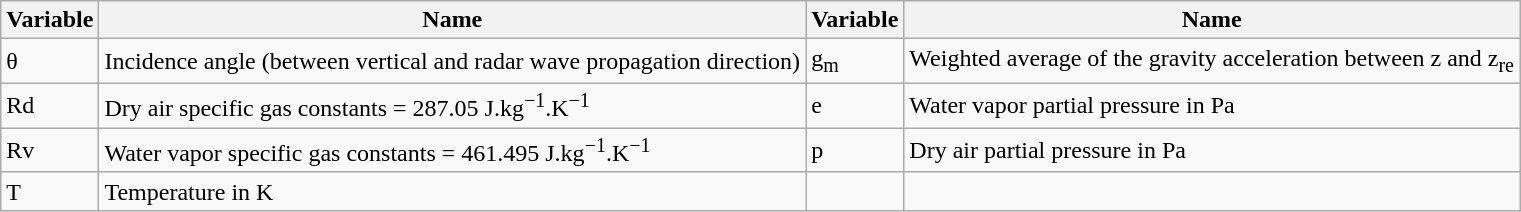<table class="wikitable">
<tr>
<th>Variable</th>
<th>Name</th>
<th>Variable</th>
<th>Name</th>
</tr>
<tr>
<td>θ</td>
<td>Incidence angle (between vertical and radar wave propagation direction)</td>
<td>g<sub>m</sub></td>
<td>Weighted average of the gravity acceleration between z and z<sub>re</sub></td>
</tr>
<tr>
<td>Rd</td>
<td>Dry air specific gas constants = 287.05 J.kg<sup>−1</sup>.K<sup>−1</sup></td>
<td>e</td>
<td>Water vapor partial pressure in Pa</td>
</tr>
<tr>
<td>Rv</td>
<td>Water vapor specific gas constants = 461.495 J.kg<sup>−1</sup>.K<sup>−1</sup></td>
<td>p</td>
<td>Dry air partial pressure in Pa</td>
</tr>
<tr>
<td>T</td>
<td>Temperature in K</td>
<td></td>
<td></td>
</tr>
</table>
